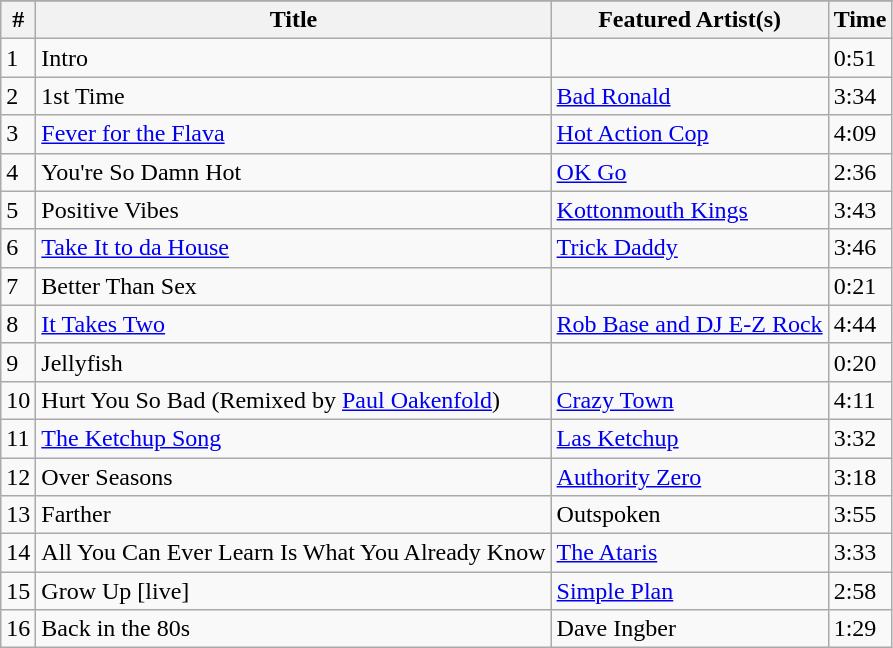<table class="wikitable">
<tr>
</tr>
<tr>
<th align="center">#</th>
<th align="center">Title</th>
<th align="center">Featured Artist(s)</th>
<th align="center">Time</th>
</tr>
<tr>
<td>1</td>
<td>Intro</td>
<td></td>
<td>0:51</td>
</tr>
<tr>
<td>2</td>
<td>1st Time</td>
<td><a href='#'>Bad Ronald</a></td>
<td>3:34</td>
</tr>
<tr>
<td>3</td>
<td><a href='#'>Fever for the Flava</a></td>
<td><a href='#'>Hot Action Cop</a></td>
<td>4:09</td>
</tr>
<tr>
<td>4</td>
<td>You're So Damn Hot</td>
<td><a href='#'>OK Go</a></td>
<td>2:36</td>
</tr>
<tr>
<td>5</td>
<td>Positive Vibes</td>
<td><a href='#'>Kottonmouth Kings</a></td>
<td>3:43</td>
</tr>
<tr>
<td>6</td>
<td><a href='#'>Take It to da House</a></td>
<td><a href='#'>Trick Daddy</a></td>
<td>3:46</td>
</tr>
<tr>
<td>7</td>
<td>Better Than Sex</td>
<td></td>
<td>0:21</td>
</tr>
<tr>
<td>8</td>
<td><a href='#'>It Takes Two</a></td>
<td><a href='#'>Rob Base and DJ E-Z Rock</a></td>
<td>4:44</td>
</tr>
<tr>
<td>9</td>
<td>Jellyfish</td>
<td></td>
<td>0:20</td>
</tr>
<tr>
<td>10</td>
<td>Hurt You So Bad (Remixed by <a href='#'>Paul Oakenfold</a>)</td>
<td><a href='#'>Crazy Town</a></td>
<td>4:11</td>
</tr>
<tr>
<td>11</td>
<td><a href='#'>The Ketchup Song</a></td>
<td><a href='#'>Las Ketchup</a></td>
<td>3:32</td>
</tr>
<tr>
<td>12</td>
<td>Over Seasons</td>
<td><a href='#'>Authority Zero</a></td>
<td>3:18</td>
</tr>
<tr>
<td>13</td>
<td>Farther</td>
<td>Outspoken</td>
<td>3:55</td>
</tr>
<tr>
<td>14</td>
<td>All You Can Ever Learn Is What You Already Know</td>
<td><a href='#'>The Ataris</a></td>
<td>3:33</td>
</tr>
<tr>
<td>15</td>
<td>Grow Up [live]</td>
<td><a href='#'>Simple Plan</a></td>
<td>2:58</td>
</tr>
<tr>
<td>16</td>
<td>Back in the 80s</td>
<td>Dave Ingber</td>
<td>1:29</td>
</tr>
</table>
